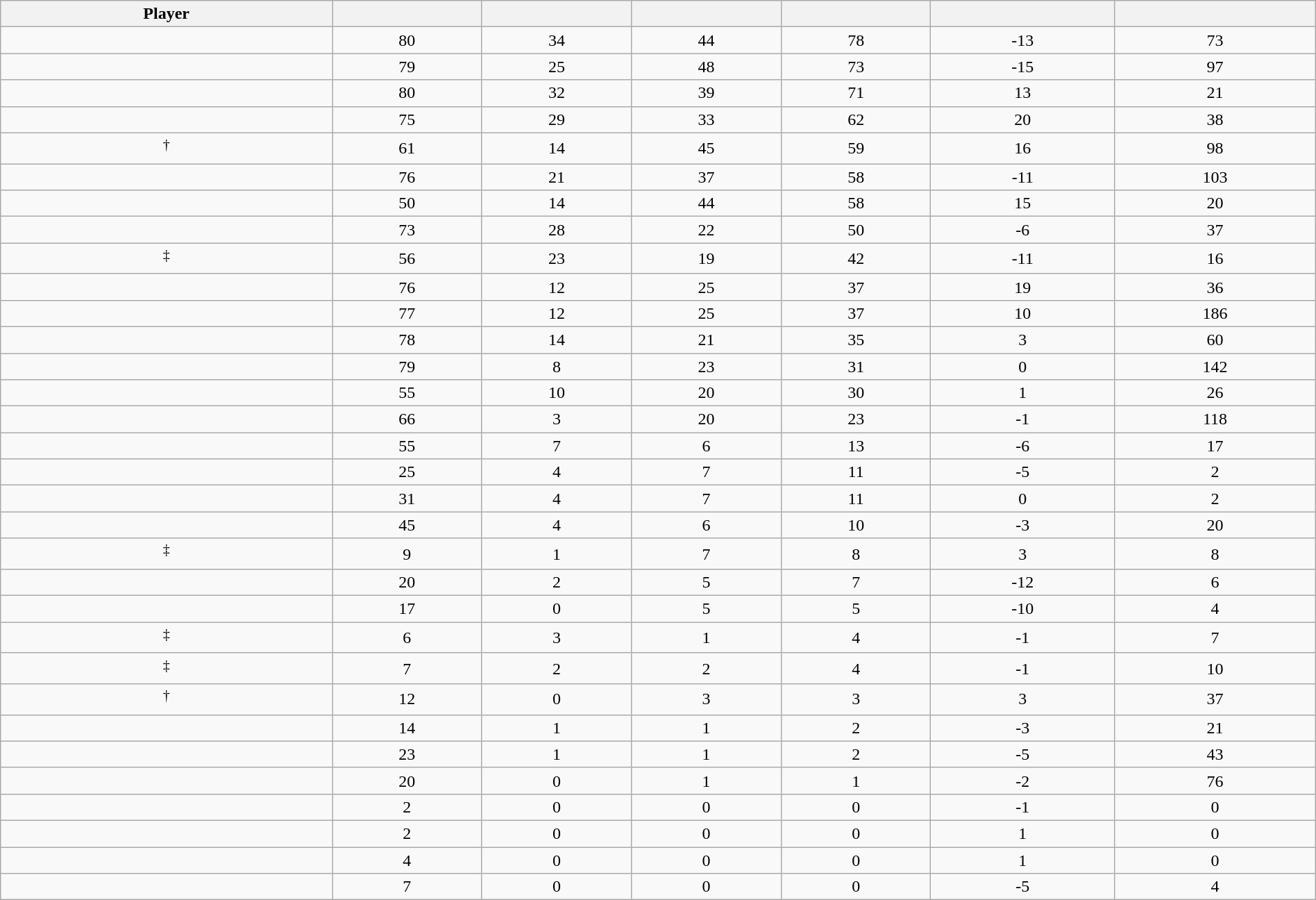<table class="wikitable sortable" style="width:100%;">
<tr align=center>
<th>Player</th>
<th></th>
<th></th>
<th></th>
<th></th>
<th data-sort-type="number"></th>
<th></th>
</tr>
<tr align=center>
<td></td>
<td>80</td>
<td>34</td>
<td>44</td>
<td>78</td>
<td>-13</td>
<td>73</td>
</tr>
<tr align=center>
<td></td>
<td>79</td>
<td>25</td>
<td>48</td>
<td>73</td>
<td>-15</td>
<td>97</td>
</tr>
<tr align=center>
<td></td>
<td>80</td>
<td>32</td>
<td>39</td>
<td>71</td>
<td>13</td>
<td>21</td>
</tr>
<tr align=center>
<td></td>
<td>75</td>
<td>29</td>
<td>33</td>
<td>62</td>
<td>20</td>
<td>38</td>
</tr>
<tr align=center>
<td><sup>†</sup></td>
<td>61</td>
<td>14</td>
<td>45</td>
<td>59</td>
<td>16</td>
<td>98</td>
</tr>
<tr align=center>
<td></td>
<td>76</td>
<td>21</td>
<td>37</td>
<td>58</td>
<td>-11</td>
<td>103</td>
</tr>
<tr align=center>
<td></td>
<td>50</td>
<td>14</td>
<td>44</td>
<td>58</td>
<td>15</td>
<td>20</td>
</tr>
<tr align=center>
<td></td>
<td>73</td>
<td>28</td>
<td>22</td>
<td>50</td>
<td>-6</td>
<td>37</td>
</tr>
<tr align=center>
<td><sup>‡</sup></td>
<td>56</td>
<td>23</td>
<td>19</td>
<td>42</td>
<td>-11</td>
<td>16</td>
</tr>
<tr align=center>
<td></td>
<td>76</td>
<td>12</td>
<td>25</td>
<td>37</td>
<td>19</td>
<td>36</td>
</tr>
<tr align=center>
<td></td>
<td>77</td>
<td>12</td>
<td>25</td>
<td>37</td>
<td>10</td>
<td>186</td>
</tr>
<tr align=center>
<td></td>
<td>78</td>
<td>14</td>
<td>21</td>
<td>35</td>
<td>3</td>
<td>60</td>
</tr>
<tr align=center>
<td></td>
<td>79</td>
<td>8</td>
<td>23</td>
<td>31</td>
<td>0</td>
<td>142</td>
</tr>
<tr align=center>
<td></td>
<td>55</td>
<td>10</td>
<td>20</td>
<td>30</td>
<td>1</td>
<td>26</td>
</tr>
<tr align=center>
<td></td>
<td>66</td>
<td>3</td>
<td>20</td>
<td>23</td>
<td>-1</td>
<td>118</td>
</tr>
<tr align=center>
<td></td>
<td>55</td>
<td>7</td>
<td>6</td>
<td>13</td>
<td>-6</td>
<td>17</td>
</tr>
<tr align=center>
<td></td>
<td>25</td>
<td>4</td>
<td>7</td>
<td>11</td>
<td>-5</td>
<td>2</td>
</tr>
<tr align=center>
<td></td>
<td>31</td>
<td>4</td>
<td>7</td>
<td>11</td>
<td>0</td>
<td>2</td>
</tr>
<tr align=center>
<td></td>
<td>45</td>
<td>4</td>
<td>6</td>
<td>10</td>
<td>-3</td>
<td>20</td>
</tr>
<tr align=center>
<td><sup>‡</sup></td>
<td>9</td>
<td>1</td>
<td>7</td>
<td>8</td>
<td>3</td>
<td>8</td>
</tr>
<tr align=center>
<td></td>
<td>20</td>
<td>2</td>
<td>5</td>
<td>7</td>
<td>-12</td>
<td>6</td>
</tr>
<tr align=center>
<td></td>
<td>17</td>
<td>0</td>
<td>5</td>
<td>5</td>
<td>-10</td>
<td>4</td>
</tr>
<tr align=center>
<td><sup>‡</sup></td>
<td>6</td>
<td>3</td>
<td>1</td>
<td>4</td>
<td>-1</td>
<td>7</td>
</tr>
<tr align=center>
<td><sup>‡</sup></td>
<td>7</td>
<td>2</td>
<td>2</td>
<td>4</td>
<td>-1</td>
<td>10</td>
</tr>
<tr align=center>
<td><sup>†</sup></td>
<td>12</td>
<td>0</td>
<td>3</td>
<td>3</td>
<td>3</td>
<td>37</td>
</tr>
<tr align=center>
<td></td>
<td>14</td>
<td>1</td>
<td>1</td>
<td>2</td>
<td>-3</td>
<td>21</td>
</tr>
<tr align=center>
<td></td>
<td>23</td>
<td>1</td>
<td>1</td>
<td>2</td>
<td>-5</td>
<td>43</td>
</tr>
<tr align=center>
<td></td>
<td>20</td>
<td>0</td>
<td>1</td>
<td>1</td>
<td>-2</td>
<td>76</td>
</tr>
<tr align=center>
<td></td>
<td>2</td>
<td>0</td>
<td>0</td>
<td>0</td>
<td>-1</td>
<td>0</td>
</tr>
<tr align=center>
<td></td>
<td>2</td>
<td>0</td>
<td>0</td>
<td>0</td>
<td>1</td>
<td>0</td>
</tr>
<tr align=center>
<td></td>
<td>4</td>
<td>0</td>
<td>0</td>
<td>0</td>
<td>1</td>
<td>0</td>
</tr>
<tr align=center>
<td></td>
<td>7</td>
<td>0</td>
<td>0</td>
<td>0</td>
<td>-5</td>
<td>4</td>
</tr>
</table>
